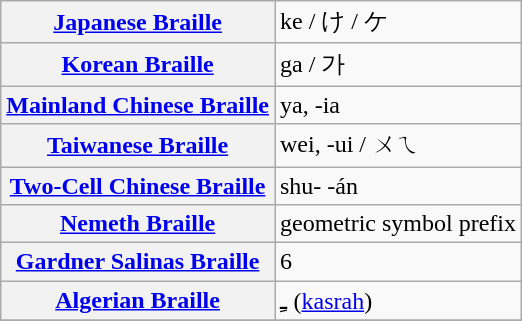<table class="wikitable">
<tr>
<th align=left><a href='#'>Japanese Braille</a></th>
<td>ke / け / ケ </td>
</tr>
<tr>
<th align=left><a href='#'>Korean Braille</a></th>
<td>ga / 가 </td>
</tr>
<tr>
<th align=left><a href='#'>Mainland Chinese Braille</a></th>
<td>ya, -ia </td>
</tr>
<tr>
<th align=left><a href='#'>Taiwanese Braille</a></th>
<td>wei, -ui / ㄨㄟ</td>
</tr>
<tr>
<th align=left><a href='#'>Two-Cell Chinese Braille</a></th>
<td>shu- -án</td>
</tr>
<tr>
<th align=left><a href='#'>Nemeth Braille</a></th>
<td>geometric symbol prefix </td>
</tr>
<tr>
<th align=left><a href='#'>Gardner Salinas Braille</a></th>
<td>6 </td>
</tr>
<tr>
<th align=left><a href='#'>Algerian Braille</a></th>
<td>ـِ (<a href='#'>kasrah</a>) ‎</td>
</tr>
<tr>
</tr>
</table>
